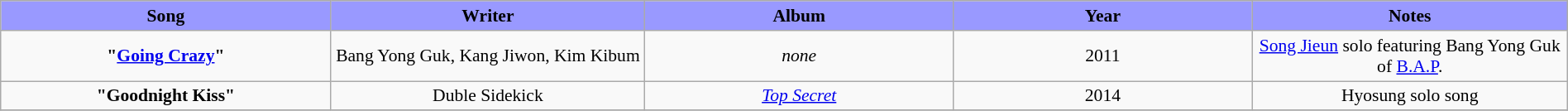<table class="wikitable" style="margin:0.5em auto; clear:both; font-size:.9em; text-align:center; width:100%">
<tr>
<th width="500" style="background: #99F;">Song</th>
<th width="500" style="background: #99F;">Writer</th>
<th width="500" style="background: #99F;">Album</th>
<th width="500" style="background: #99F;">Year</th>
<th width="500" style="background: #99F;">Notes</th>
</tr>
<tr>
<td><strong>"<a href='#'>Going Crazy</a>"</strong> </td>
<td>Bang Yong Guk, Kang Jiwon, Kim Kibum </td>
<td><em>none</em></td>
<td>2011</td>
<td><a href='#'>Song Jieun</a> solo featuring Bang Yong Guk of <a href='#'>B.A.P</a>.</td>
</tr>
<tr>
<td><strong>"Goodnight Kiss"</strong> </td>
<td>Duble Sidekick</td>
<td><em><a href='#'>Top Secret</a></em></td>
<td>2014</td>
<td>Hyosung solo song</td>
</tr>
<tr>
</tr>
</table>
